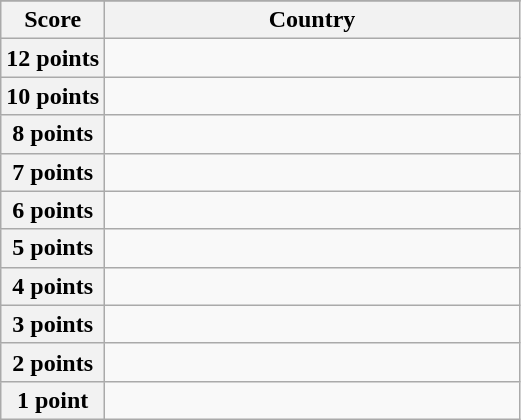<table class="wikitable">
<tr>
</tr>
<tr>
<th scope="col" width="20%">Score</th>
<th scope="col">Country</th>
</tr>
<tr>
<th scope="row">12 points</th>
<td></td>
</tr>
<tr>
<th scope="row">10 points</th>
<td></td>
</tr>
<tr>
<th scope="row">8 points</th>
<td></td>
</tr>
<tr>
<th scope="row">7 points</th>
<td></td>
</tr>
<tr>
<th scope="row">6 points</th>
<td></td>
</tr>
<tr>
<th scope="row">5 points</th>
<td></td>
</tr>
<tr>
<th scope="row">4 points</th>
<td></td>
</tr>
<tr>
<th scope="row">3 points</th>
<td></td>
</tr>
<tr>
<th scope="row">2 points</th>
<td></td>
</tr>
<tr>
<th scope="row">1 point</th>
<td></td>
</tr>
</table>
